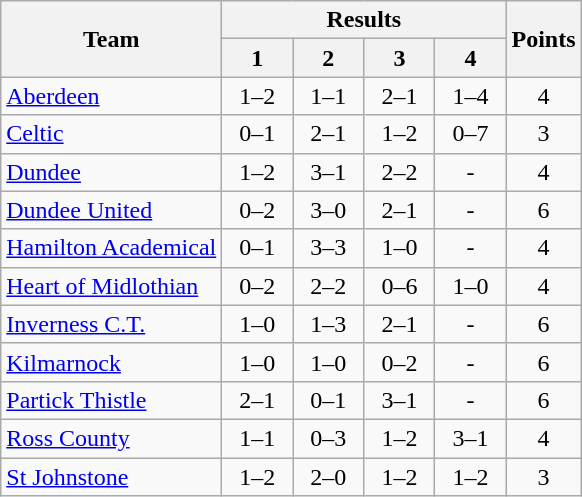<table class="wikitable" style="text-align:center">
<tr>
<th rowspan=2>Team</th>
<th colspan=4>Results</th>
<th rowspan=2>Points</th>
</tr>
<tr>
<th width=40>1</th>
<th width=40>2</th>
<th width=40>3</th>
<th width=40>4</th>
</tr>
<tr>
<td align=left><a href='#'>Aberdeen</a></td>
<td>1–2</td>
<td>1–1</td>
<td>2–1</td>
<td>1–4</td>
<td>4</td>
</tr>
<tr>
<td align=left><a href='#'>Celtic</a></td>
<td>0–1</td>
<td>2–1</td>
<td>1–2</td>
<td>0–7</td>
<td>3</td>
</tr>
<tr>
<td align=left><a href='#'>Dundee</a></td>
<td>1–2</td>
<td>3–1</td>
<td>2–2</td>
<td>-</td>
<td>4</td>
</tr>
<tr>
<td align=left><a href='#'>Dundee United</a></td>
<td>0–2</td>
<td>3–0</td>
<td>2–1</td>
<td>-</td>
<td>6</td>
</tr>
<tr>
<td align=left><a href='#'>Hamilton Academical</a></td>
<td>0–1</td>
<td>3–3</td>
<td>1–0</td>
<td>-</td>
<td>4</td>
</tr>
<tr>
<td align=left><a href='#'>Heart of Midlothian</a></td>
<td>0–2</td>
<td>2–2</td>
<td>0–6</td>
<td>1–0</td>
<td>4</td>
</tr>
<tr>
<td align=left><a href='#'>Inverness C.T.</a></td>
<td>1–0</td>
<td>1–3</td>
<td>2–1</td>
<td>-</td>
<td>6</td>
</tr>
<tr>
<td align=left><a href='#'>Kilmarnock</a></td>
<td>1–0</td>
<td>1–0</td>
<td>0–2</td>
<td>-</td>
<td>6</td>
</tr>
<tr>
<td align=left><a href='#'>Partick Thistle</a></td>
<td>2–1</td>
<td>0–1</td>
<td>3–1</td>
<td>-</td>
<td>6</td>
</tr>
<tr>
<td align=left><a href='#'>Ross County</a></td>
<td>1–1</td>
<td>0–3</td>
<td>1–2</td>
<td>3–1</td>
<td>4</td>
</tr>
<tr>
<td align=left><a href='#'>St Johnstone</a></td>
<td>1–2</td>
<td>2–0</td>
<td>1–2</td>
<td>1–2</td>
<td>3</td>
</tr>
</table>
